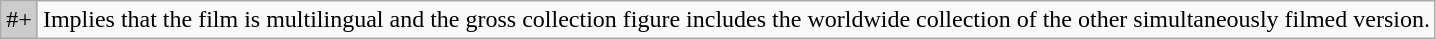<table class="wikitable">
<tr>
<td style="text-align:center; background:#ccc;">#+</td>
<td>Implies that the film is multilingual and the gross collection figure includes the worldwide collection of the other simultaneously filmed version.</td>
</tr>
</table>
